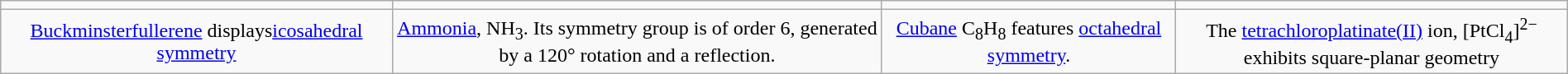<table class="wikitable" style="text-align:center; margin:1em auto 1em auto;">
<tr>
<td width=20%></td>
<td width=25%></td>
<td width=15%></td>
<td width=20%></td>
</tr>
<tr>
<td><a href='#'>Buckminsterfullerene</a> displays<a href='#'>icosahedral symmetry</a></td>
<td><a href='#'>Ammonia</a>, NH<sub>3</sub>. Its symmetry group is of order 6, generated by a 120° rotation and a reflection.</td>
<td><a href='#'>Cubane</a> C<sub>8</sub>H<sub>8</sub> features <a href='#'>octahedral symmetry</a>.</td>
<td>The <a href='#'>tetrachloroplatinate(II)</a> ion, [PtCl<sub>4</sub>]<sup>2−</sup> exhibits square-planar geometry</td>
</tr>
</table>
